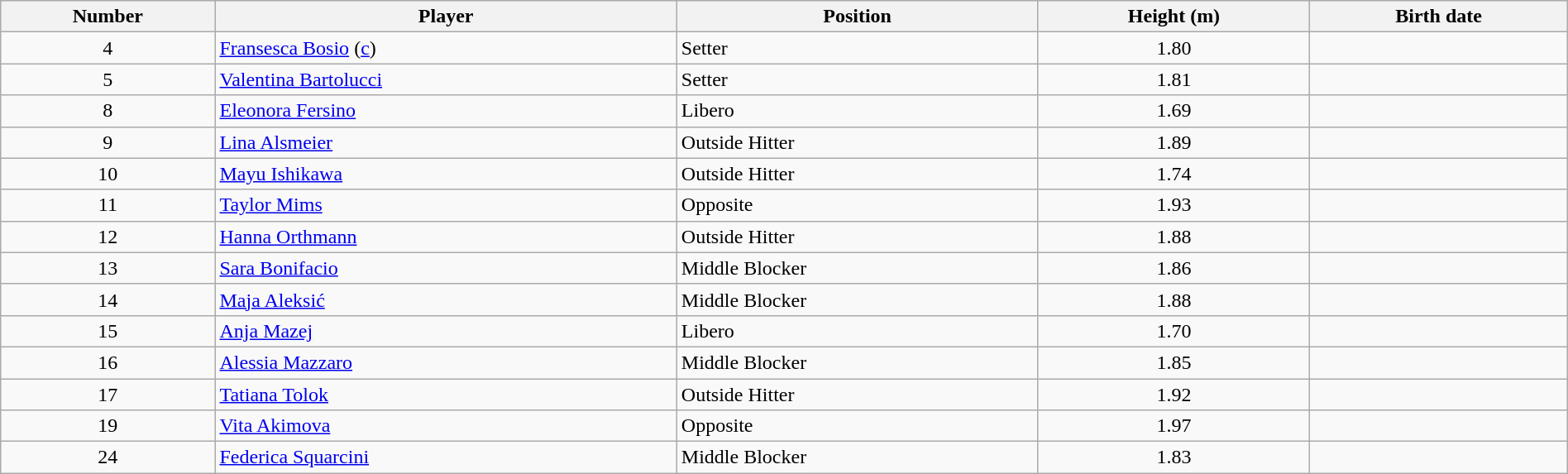<table class="wikitable" style="width:100%;">
<tr>
<th>Number</th>
<th>Player</th>
<th>Position</th>
<th>Height (m)</th>
<th>Birth date</th>
</tr>
<tr>
<td align=center>4</td>
<td> <a href='#'>Fransesca Bosio</a> (<a href='#'>c</a>)</td>
<td>Setter</td>
<td align=center>1.80</td>
<td></td>
</tr>
<tr>
<td align=center>5</td>
<td> <a href='#'>Valentina Bartolucci</a></td>
<td>Setter</td>
<td align=center>1.81</td>
<td></td>
</tr>
<tr>
<td align=center>8</td>
<td> <a href='#'>Eleonora Fersino</a></td>
<td>Libero</td>
<td align=center>1.69</td>
<td></td>
</tr>
<tr>
<td align="center">9</td>
<td> <a href='#'>Lina Alsmeier</a></td>
<td>Outside Hitter</td>
<td align="center">1.89</td>
<td></td>
</tr>
<tr>
<td align="center">10</td>
<td> <a href='#'>Mayu Ishikawa</a></td>
<td>Outside Hitter</td>
<td align="center">1.74</td>
<td></td>
</tr>
<tr>
<td align="center">11</td>
<td> <a href='#'>Taylor Mims</a></td>
<td>Opposite</td>
<td align="center">1.93</td>
<td></td>
</tr>
<tr>
<td align="center">12</td>
<td> <a href='#'>Hanna Orthmann</a></td>
<td>Outside Hitter</td>
<td align="center">1.88</td>
<td></td>
</tr>
<tr>
<td align="center">13</td>
<td> <a href='#'>Sara Bonifacio</a></td>
<td>Middle Blocker</td>
<td align="center">1.86</td>
<td></td>
</tr>
<tr>
<td align="center">14</td>
<td> <a href='#'>Maja Aleksić</a></td>
<td>Middle Blocker</td>
<td align="center">1.88</td>
<td></td>
</tr>
<tr>
<td align=center>15</td>
<td> <a href='#'>Anja Mazej</a></td>
<td>Libero</td>
<td align=center>1.70</td>
<td></td>
</tr>
<tr>
<td align="center">16</td>
<td> <a href='#'>Alessia Mazzaro</a></td>
<td>Middle Blocker</td>
<td align="center">1.85</td>
<td></td>
</tr>
<tr>
<td align="center">17</td>
<td> <a href='#'>Tatiana Tolok</a></td>
<td>Outside Hitter</td>
<td align="center">1.92</td>
<td></td>
</tr>
<tr>
<td align="center">19</td>
<td> <a href='#'>Vita Akimova</a></td>
<td>Opposite</td>
<td align="center">1.97</td>
<td></td>
</tr>
<tr>
<td align="center">24</td>
<td> <a href='#'>Federica Squarcini</a></td>
<td>Middle Blocker</td>
<td align="center">1.83</td>
<td></td>
</tr>
</table>
